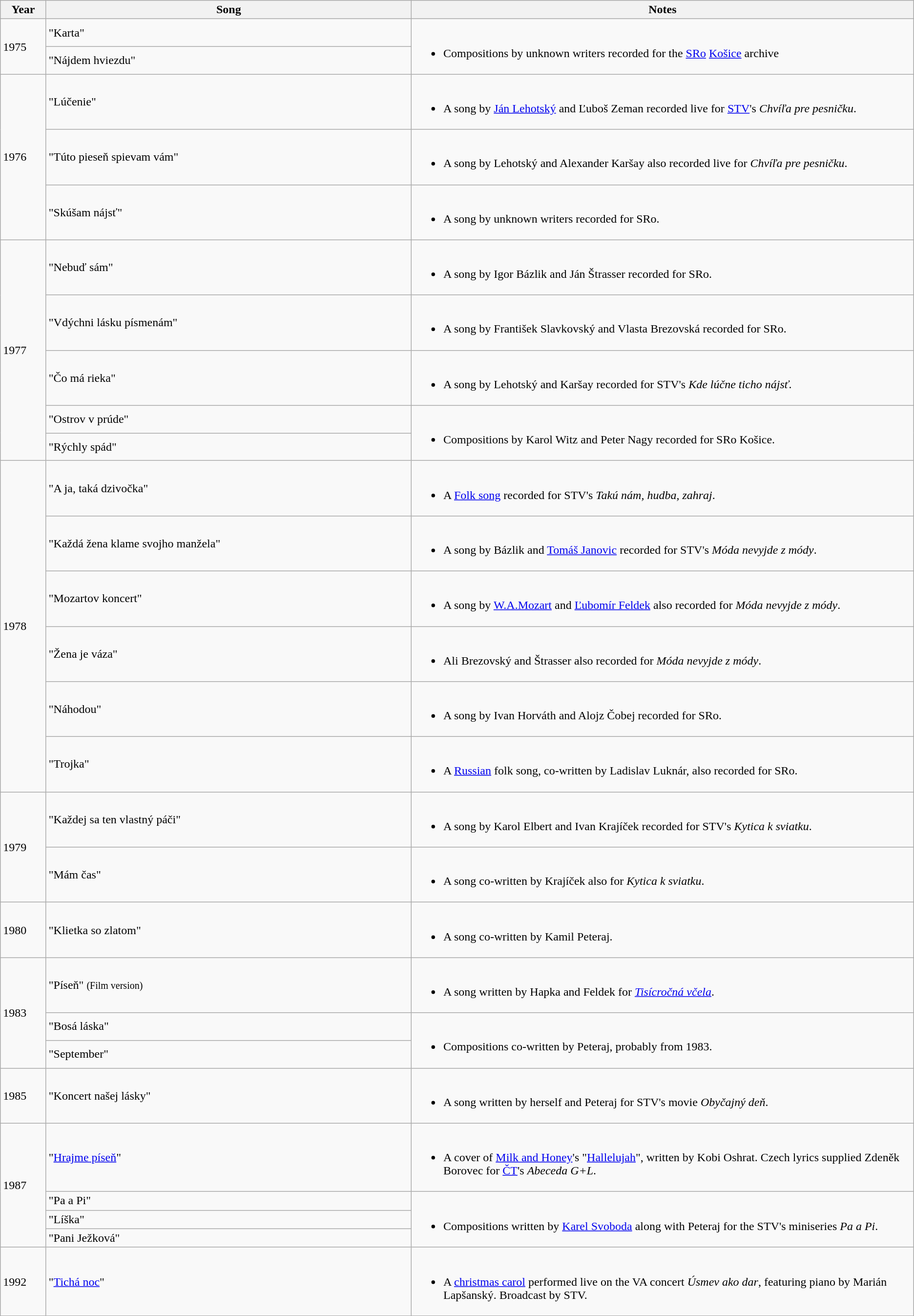<table class=wikitable>
<tr>
<th width=5%>Year</th>
<th width=40%>Song</th>
<th width=55%>Notes</th>
</tr>
<tr>
<td rowspan=2>1975</td>
<td>"Karta"</td>
<td rowspan=2><br><ul><li>Compositions by unknown writers recorded for the <a href='#'>SRo</a> <a href='#'>Košice</a> archive</li></ul></td>
</tr>
<tr>
<td>"Nájdem hviezdu"</td>
</tr>
<tr>
<td rowspan=3>1976</td>
<td>"Lúčenie"</td>
<td><br><ul><li>A song by <a href='#'>Ján Lehotský</a> and Ľuboš Zeman recorded live for <a href='#'>STV</a>'s <em>Chvíľa pre pesničku</em>.</li></ul></td>
</tr>
<tr>
<td>"Túto pieseň spievam vám"</td>
<td><br><ul><li>A song by Lehotský and Alexander Karšay also recorded live for <em>Chvíľa pre pesničku</em>.</li></ul></td>
</tr>
<tr>
<td>"Skúšam nájsť"</td>
<td><br><ul><li>A song by unknown writers recorded for SRo.</li></ul></td>
</tr>
<tr>
<td rowspan=5>1977</td>
<td>"Nebuď sám" </td>
<td><br><ul><li>A song by Igor Bázlik and Ján Štrasser recorded for SRo.</li></ul></td>
</tr>
<tr>
<td>"Vdýchni lásku písmenám"</td>
<td><br><ul><li>A song by František Slavkovský and Vlasta Brezovská recorded for SRo.</li></ul></td>
</tr>
<tr>
<td>"Čo má rieka"</td>
<td><br><ul><li>A song by Lehotský and Karšay recorded for STV's <em>Kde lúčne ticho nájsť</em>.</li></ul></td>
</tr>
<tr>
<td>"Ostrov v prúde"</td>
<td rowspan=2><br><ul><li>Compositions by Karol Witz and Peter Nagy recorded for SRo Košice.</li></ul></td>
</tr>
<tr>
<td>"Rýchly spád"</td>
</tr>
<tr>
<td rowspan=6>1978</td>
<td>"A ja, taká dzivočka" </td>
<td><br><ul><li>A <a href='#'>Folk song</a> recorded for STV's <em>Takú nám, hudba, zahraj</em>.</li></ul></td>
</tr>
<tr>
<td>"Každá žena klame svojho manžela"</td>
<td><br><ul><li>A song by Bázlik and <a href='#'>Tomáš Janovic</a> recorded for STV's <em>Móda nevyjde z módy</em>.</li></ul></td>
</tr>
<tr>
<td>"Mozartov koncert"</td>
<td><br><ul><li>A song by <a href='#'>W.A.Mozart</a> and <a href='#'>Ľubomír Feldek</a> also recorded for <em>Móda nevyjde z módy</em>.</li></ul></td>
</tr>
<tr>
<td>"Žena je váza"</td>
<td><br><ul><li>Ali Brezovský and Štrasser also recorded for <em>Móda nevyjde z módy</em>.</li></ul></td>
</tr>
<tr>
<td>"Náhodou"</td>
<td><br><ul><li>A song by Ivan Horváth and Alojz Čobej recorded for SRo.</li></ul></td>
</tr>
<tr>
<td>"Trojka"</td>
<td><br><ul><li>A <a href='#'>Russian</a> folk song, co-written by Ladislav Luknár, also recorded for SRo.</li></ul></td>
</tr>
<tr>
<td rowspan=2>1979</td>
<td>"Každej sa ten vlastný páči" </td>
<td><br><ul><li>A song by Karol Elbert and Ivan Krajíček recorded for STV's <em>Kytica k sviatku</em>.</li></ul></td>
</tr>
<tr>
<td>"Mám čas"</td>
<td><br><ul><li>A song co-written by Krajíček also for <em>Kytica k sviatku</em>.</li></ul></td>
</tr>
<tr>
<td>1980</td>
<td>"Klietka so zlatom"</td>
<td><br><ul><li>A song co-written by Kamil Peteraj.</li></ul></td>
</tr>
<tr>
<td rowspan=3>1983</td>
<td>"Píseň" <small>(Film version)</small></td>
<td><br><ul><li>A song written by Hapka and Feldek for <em><a href='#'>Tisícročná včela</a></em>.</li></ul></td>
</tr>
<tr>
<td>"Bosá láska"</td>
<td rowspan=2><br><ul><li>Compositions co-written by Peteraj, probably from 1983.</li></ul></td>
</tr>
<tr>
<td>"September"</td>
</tr>
<tr>
<td>1985</td>
<td>"Koncert našej lásky" </td>
<td><br><ul><li>A song written by herself and Peteraj for STV's movie <em>Obyčajný deň</em>.</li></ul></td>
</tr>
<tr>
<td rowspan=4>1987</td>
<td>"<a href='#'>Hrajme píseň</a>" </td>
<td><br><ul><li>A cover of <a href='#'>Milk and Honey</a>'s "<a href='#'>Hallelujah</a>", written by Kobi Oshrat. Czech lyrics supplied Zdeněk Borovec for <a href='#'>ČT</a>'s <em>Abeceda G+L</em>.</li></ul></td>
</tr>
<tr>
<td>"Pa a Pi"</td>
<td rowspan=3><br><ul><li>Compositions written by <a href='#'>Karel Svoboda</a> along with Peteraj for the STV's miniseries <em>Pa a Pi</em>.</li></ul></td>
</tr>
<tr>
<td>"Líška"</td>
</tr>
<tr>
<td>"Pani Ježková"</td>
</tr>
<tr>
<td>1992</td>
<td>"<a href='#'>Tichá noc</a>" </td>
<td><br><ul><li>A <a href='#'>christmas carol</a> performed live on the VA concert <em>Úsmev ako dar</em>, featuring piano by Marián Lapšanský. Broadcast by STV.</li></ul></td>
</tr>
</table>
